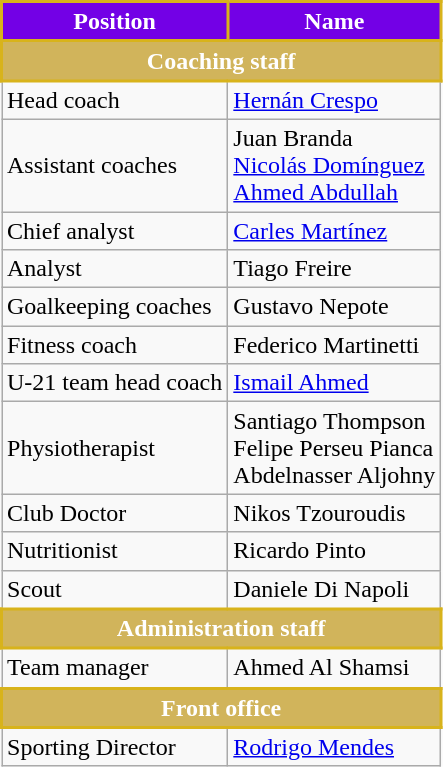<table class="wikitable">
<tr>
<th style="color:#FFFFFF; background: #7300E6; border:2px solid #D8B31B;">Position</th>
<th style="color:#FFFFFF; background: #7300E6; border:2px solid #D8B31B;">Name</th>
</tr>
<tr>
<th colspan=7 style="color:#FFFFFF; background:#D1B45B; border:2px solid #D8B31B;">Coaching staff</th>
</tr>
<tr>
<td>Head coach</td>
<td> <a href='#'>Hernán Crespo</a></td>
</tr>
<tr>
<td>Assistant coaches</td>
<td> Juan Branda<br> <a href='#'>Nicolás Domínguez</a><br> <a href='#'>Ahmed Abdullah</a></td>
</tr>
<tr>
<td>Chief analyst</td>
<td> <a href='#'>Carles Martínez</a></td>
</tr>
<tr>
<td>Analyst</td>
<td> Tiago Freire</td>
</tr>
<tr>
<td>Goalkeeping coaches</td>
<td> Gustavo Nepote</td>
</tr>
<tr>
<td>Fitness coach</td>
<td> Federico Martinetti</td>
</tr>
<tr>
<td>U-21 team head coach</td>
<td> <a href='#'>Ismail Ahmed</a></td>
</tr>
<tr>
<td>Physiotherapist</td>
<td> Santiago Thompson<br> Felipe Perseu Pianca<br> Abdelnasser Aljohny</td>
</tr>
<tr>
<td>Club Doctor</td>
<td> Nikos Tzouroudis</td>
</tr>
<tr>
<td>Nutritionist</td>
<td> Ricardo Pinto</td>
</tr>
<tr>
<td>Scout</td>
<td> Daniele Di Napoli</td>
</tr>
<tr>
<th colspan=7 style="color:#FFFFFF; background:#D1B45B; border:2px solid #D8B31B;">Administration staff</th>
</tr>
<tr>
<td>Team manager</td>
<td> Ahmed Al Shamsi</td>
</tr>
<tr>
<th colspan=7 style="color:#FFFFFF; background:#D1B45B; border:2px solid #D8B31B;">Front office</th>
</tr>
<tr>
<td>Sporting Director</td>
<td> <a href='#'>Rodrigo Mendes</a></td>
</tr>
</table>
